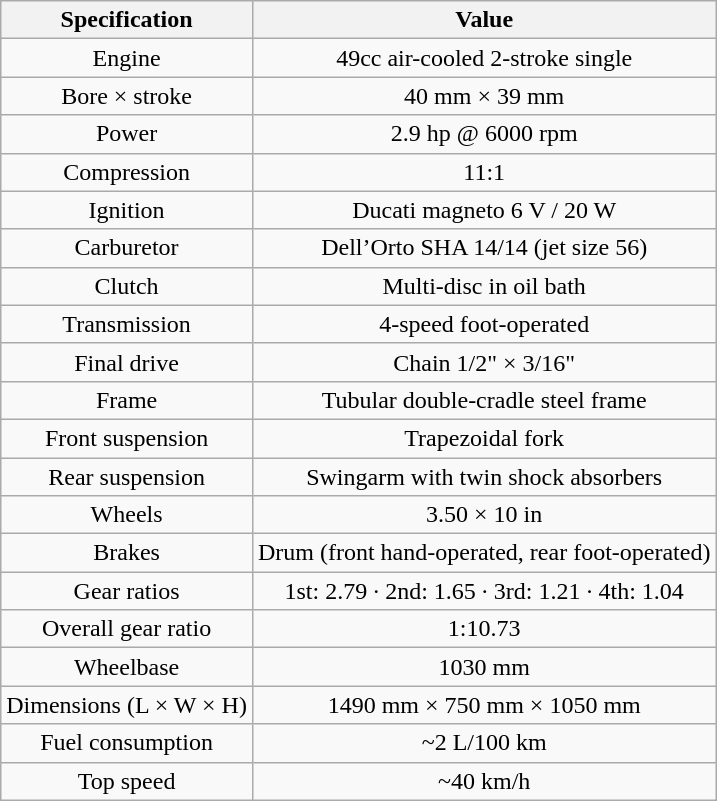<table class="wikitable" style="text-align:center;">
<tr>
<th>Specification</th>
<th>Value</th>
</tr>
<tr>
<td>Engine</td>
<td>49cc air-cooled 2-stroke single</td>
</tr>
<tr>
<td>Bore × stroke</td>
<td>40 mm × 39 mm</td>
</tr>
<tr>
<td>Power</td>
<td>2.9 hp @ 6000 rpm</td>
</tr>
<tr>
<td>Compression</td>
<td>11:1</td>
</tr>
<tr>
<td>Ignition</td>
<td>Ducati magneto 6 V / 20 W</td>
</tr>
<tr>
<td>Carburetor</td>
<td>Dell’Orto SHA 14/14 (jet size 56)</td>
</tr>
<tr>
<td>Clutch</td>
<td>Multi-disc in oil bath</td>
</tr>
<tr>
<td>Transmission</td>
<td>4-speed foot-operated</td>
</tr>
<tr>
<td>Final drive</td>
<td>Chain 1/2" × 3/16"</td>
</tr>
<tr>
<td>Frame</td>
<td>Tubular double-cradle steel frame</td>
</tr>
<tr>
<td>Front suspension</td>
<td>Trapezoidal fork</td>
</tr>
<tr>
<td>Rear suspension</td>
<td>Swingarm with twin shock absorbers</td>
</tr>
<tr>
<td>Wheels</td>
<td>3.50 × 10 in</td>
</tr>
<tr>
<td>Brakes</td>
<td>Drum (front hand-operated, rear foot-operated)</td>
</tr>
<tr>
<td>Gear ratios</td>
<td>1st: 2.79 · 2nd: 1.65 · 3rd: 1.21 · 4th: 1.04</td>
</tr>
<tr>
<td>Overall gear ratio</td>
<td>1:10.73</td>
</tr>
<tr>
<td>Wheelbase</td>
<td>1030 mm</td>
</tr>
<tr>
<td>Dimensions (L × W × H)</td>
<td>1490 mm × 750 mm × 1050 mm</td>
</tr>
<tr>
<td>Fuel consumption</td>
<td>~2 L/100 km</td>
</tr>
<tr>
<td>Top speed</td>
<td>~40 km/h</td>
</tr>
</table>
